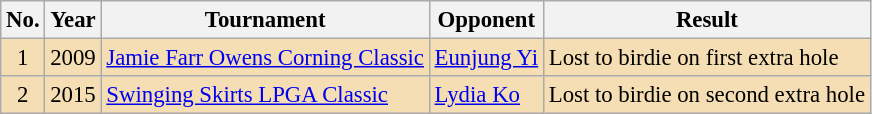<table class="wikitable" style="font-size:95%;">
<tr>
<th>No.</th>
<th>Year</th>
<th>Tournament</th>
<th>Opponent</th>
<th>Result</th>
</tr>
<tr style="background:#F5DEB3;">
<td align=center>1</td>
<td>2009</td>
<td><a href='#'>Jamie Farr Owens Corning Classic</a></td>
<td> <a href='#'>Eunjung Yi</a></td>
<td>Lost to birdie on first extra hole</td>
</tr>
<tr style="background:#F5DEB3;">
<td align=center>2</td>
<td>2015</td>
<td><a href='#'>Swinging Skirts LPGA Classic</a></td>
<td> <a href='#'>Lydia Ko</a></td>
<td>Lost to birdie on second extra hole</td>
</tr>
</table>
